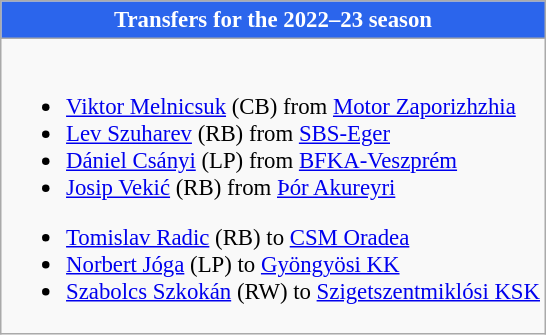<table class="wikitable collapsible collapsed" style="font-size:95%;">
<tr>
<th style="color:#FFFFFF; background:#2B65EC"> <strong>Transfers for the 2022–23 season</strong></th>
</tr>
<tr>
<td><br>
<ul><li> <a href='#'>Viktor Melnicsuk</a> (CB) from  <a href='#'>Motor Zaporizhzhia</a></li><li> <a href='#'>Lev Szuharev</a> (RB) from  <a href='#'>SBS-Eger</a></li><li> <a href='#'>Dániel Csányi</a> (LP) from  <a href='#'>BFKA-Veszprém</a></li><li> <a href='#'>Josip Vekić</a> (RB) from  <a href='#'>Þór Akureyri</a></li></ul><ul><li> <a href='#'>Tomislav Radic</a> (RB) to  <a href='#'>CSM Oradea</a></li><li> <a href='#'>Norbert Jóga</a> (LP) to  <a href='#'>Gyöngyösi KK</a></li><li> <a href='#'>Szabolcs Szkokán</a> (RW) to  <a href='#'>Szigetszentmiklósi KSK</a></li></ul></td>
</tr>
</table>
